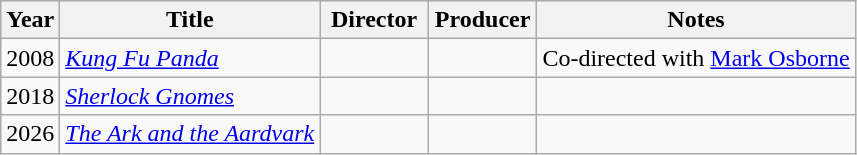<table class="wikitable">
<tr>
<th>Year</th>
<th>Title</th>
<th width="65">Director</th>
<th width="65">Producer</th>
<th>Notes</th>
</tr>
<tr>
<td>2008</td>
<td><em><a href='#'>Kung Fu Panda</a></em></td>
<td></td>
<td></td>
<td>Co-directed with <a href='#'>Mark Osborne</a></td>
</tr>
<tr>
<td>2018</td>
<td><em><a href='#'>Sherlock Gnomes</a></em></td>
<td></td>
<td></td>
<td></td>
</tr>
<tr>
<td>2026</td>
<td><em><a href='#'>The Ark and the Aardvark</a></em></td>
<td></td>
<td></td>
<td></td>
</tr>
</table>
